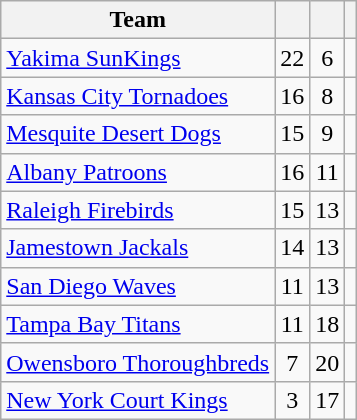<table class="wikitable" style="text-align:center">
<tr>
<th>Team</th>
<th></th>
<th></th>
<th></th>
</tr>
<tr>
<td align=left><a href='#'>Yakima SunKings</a></td>
<td>22</td>
<td>6</td>
<td></td>
</tr>
<tr>
<td align=left><a href='#'>Kansas City Tornadoes</a></td>
<td>16</td>
<td>8</td>
<td></td>
</tr>
<tr>
<td align=left><a href='#'>Mesquite Desert Dogs</a></td>
<td>15</td>
<td>9</td>
<td></td>
</tr>
<tr>
<td align=left><a href='#'>Albany Patroons</a></td>
<td>16</td>
<td>11</td>
<td></td>
</tr>
<tr>
<td align=left><a href='#'>Raleigh Firebirds</a></td>
<td>15</td>
<td>13</td>
<td></td>
</tr>
<tr>
<td align=left><a href='#'>Jamestown Jackals</a></td>
<td>14</td>
<td>13</td>
<td></td>
</tr>
<tr>
<td align=left><a href='#'>San Diego Waves</a></td>
<td>11</td>
<td>13</td>
<td></td>
</tr>
<tr>
<td align=left><a href='#'>Tampa Bay Titans</a></td>
<td>11</td>
<td>18</td>
<td></td>
</tr>
<tr>
<td align=left><a href='#'>Owensboro Thoroughbreds</a></td>
<td>7</td>
<td>20</td>
<td></td>
</tr>
<tr>
<td align=left><a href='#'>New York Court Kings</a></td>
<td>3</td>
<td>17</td>
<td></td>
</tr>
</table>
